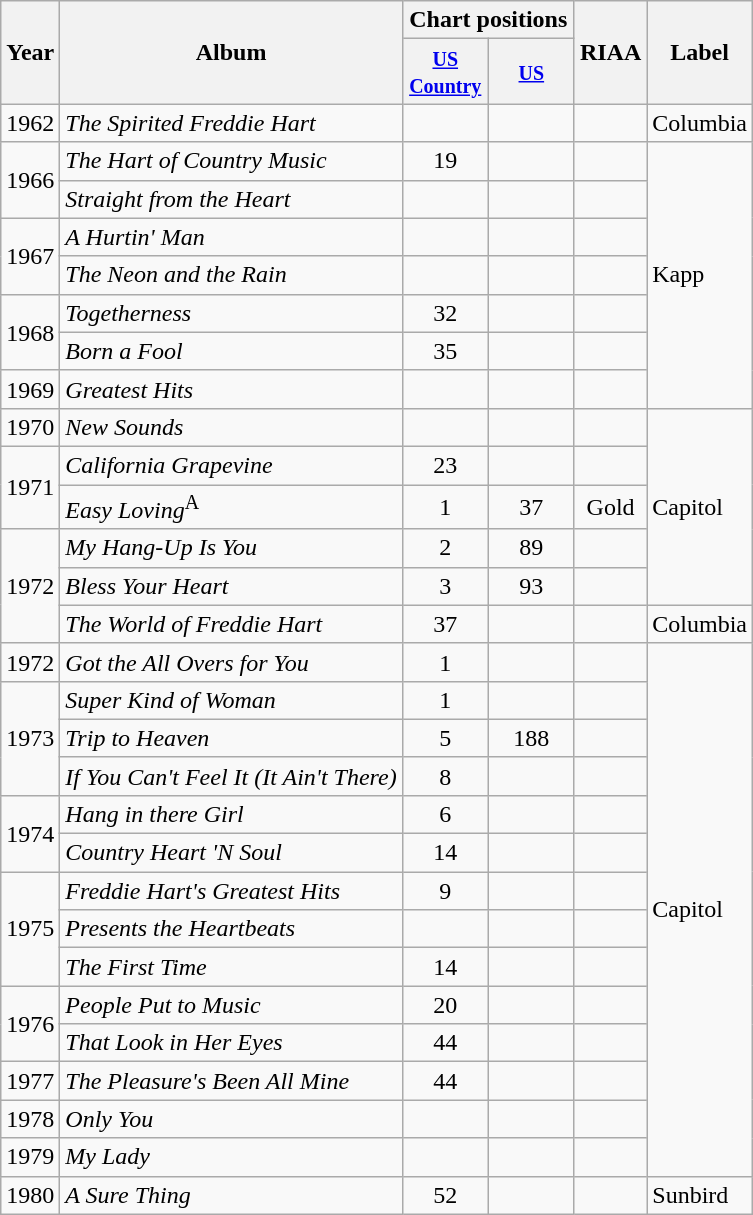<table class="wikitable">
<tr>
<th rowspan="2">Year</th>
<th rowspan="2">Album</th>
<th colspan="2">Chart positions</th>
<th rowspan="2">RIAA</th>
<th rowspan="2">Label</th>
</tr>
<tr>
<th width="50"><small><a href='#'>US Country</a></small></th>
<th width="50"><small><a href='#'>US</a></small></th>
</tr>
<tr>
<td>1962</td>
<td><em>The Spirited Freddie Hart</em></td>
<td></td>
<td></td>
<td></td>
<td>Columbia</td>
</tr>
<tr>
<td rowspan="2">1966</td>
<td><em>The Hart of Country Music</em></td>
<td align="center">19</td>
<td></td>
<td></td>
<td rowspan="7">Kapp</td>
</tr>
<tr>
<td><em>Straight from the Heart</em></td>
<td></td>
<td></td>
<td></td>
</tr>
<tr>
<td rowspan="2">1967</td>
<td><em>A Hurtin' Man</em></td>
<td></td>
<td></td>
<td></td>
</tr>
<tr>
<td><em>The Neon and the Rain</em></td>
<td></td>
<td></td>
<td></td>
</tr>
<tr>
<td rowspan="2">1968</td>
<td><em>Togetherness</em></td>
<td align="center">32</td>
<td></td>
<td></td>
</tr>
<tr>
<td><em>Born a Fool</em></td>
<td align="center">35</td>
<td></td>
<td></td>
</tr>
<tr>
<td>1969</td>
<td><em>Greatest Hits</em></td>
<td></td>
<td></td>
<td></td>
</tr>
<tr>
<td>1970</td>
<td><em>New Sounds</em></td>
<td></td>
<td></td>
<td></td>
<td rowspan="5">Capitol</td>
</tr>
<tr>
<td rowspan="2">1971</td>
<td><em>California Grapevine</em></td>
<td align="center">23</td>
<td></td>
<td></td>
</tr>
<tr>
<td><em>Easy Loving</em><sup>A</sup></td>
<td align="center">1</td>
<td align="center">37</td>
<td align="center">Gold</td>
</tr>
<tr>
<td rowspan="3">1972</td>
<td><em>My Hang-Up Is You</em></td>
<td align="center">2</td>
<td align="center">89</td>
<td></td>
</tr>
<tr>
<td><em>Bless Your Heart</em></td>
<td align="center">3</td>
<td align="center">93</td>
<td></td>
</tr>
<tr>
<td><em>The World of Freddie Hart</em></td>
<td align="center">37</td>
<td></td>
<td></td>
<td>Columbia</td>
</tr>
<tr>
<td>1972</td>
<td><em>Got the All Overs for You</em></td>
<td align="center">1</td>
<td></td>
<td></td>
<td rowspan="14">Capitol</td>
</tr>
<tr>
<td rowspan="3">1973</td>
<td><em>Super Kind of Woman</em></td>
<td align="center">1</td>
<td></td>
<td></td>
</tr>
<tr>
<td><em>Trip to Heaven</em></td>
<td align="center">5</td>
<td align="center">188</td>
<td></td>
</tr>
<tr>
<td><em>If You Can't Feel It (It Ain't There)</em></td>
<td align="center">8</td>
<td></td>
<td></td>
</tr>
<tr>
<td rowspan="2">1974</td>
<td><em>Hang in there Girl</em></td>
<td align="center">6</td>
<td></td>
<td></td>
</tr>
<tr>
<td><em>Country Heart 'N Soul</em></td>
<td align="center">14</td>
<td></td>
<td></td>
</tr>
<tr>
<td rowspan="3">1975</td>
<td><em>Freddie Hart's Greatest Hits</em></td>
<td align="center">9</td>
<td></td>
<td></td>
</tr>
<tr>
<td><em>Presents the Heartbeats</em></td>
<td></td>
<td></td>
<td></td>
</tr>
<tr>
<td><em>The First Time</em></td>
<td align="center">14</td>
<td></td>
<td></td>
</tr>
<tr>
<td rowspan="2">1976</td>
<td><em>People Put to Music</em></td>
<td align="center">20</td>
<td></td>
<td></td>
</tr>
<tr>
<td><em>That Look in Her Eyes</em></td>
<td align="center">44</td>
<td></td>
<td></td>
</tr>
<tr>
<td>1977</td>
<td><em>The Pleasure's Been All Mine</em></td>
<td align="center">44</td>
<td></td>
<td></td>
</tr>
<tr>
<td>1978</td>
<td><em>Only You</em></td>
<td></td>
<td></td>
<td></td>
</tr>
<tr>
<td>1979</td>
<td><em>My Lady</em></td>
<td></td>
<td></td>
<td></td>
</tr>
<tr>
<td>1980</td>
<td><em>A Sure Thing</em></td>
<td align="center">52</td>
<td></td>
<td></td>
<td>Sunbird</td>
</tr>
</table>
